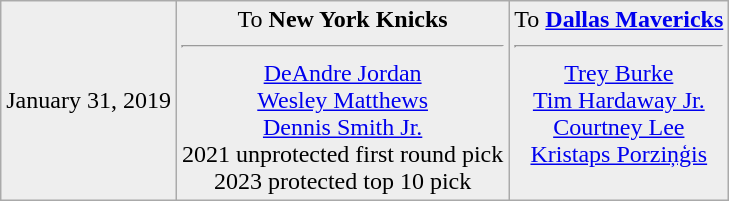<table class="wikitable" style="text-align:center;">
<tr style="background:#eee;">
<td>January 31, 2019</td>
<td style="vertical-align:top;">To <strong>New York Knicks</strong><hr><a href='#'>DeAndre Jordan</a><br><a href='#'>Wesley Matthews</a><br><a href='#'>Dennis Smith Jr.</a><br>2021 unprotected first round pick<br>2023 protected top 10 pick</td>
<td style="vertical-align:top;">To <strong><a href='#'>Dallas Mavericks</a></strong><hr><a href='#'>Trey Burke</a><br><a href='#'>Tim Hardaway Jr.</a><br><a href='#'>Courtney Lee</a><br><a href='#'>Kristaps Porziņģis</a></td>
</tr>
</table>
